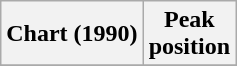<table class="wikitable sortable">
<tr>
<th align="left">Chart (1990)</th>
<th align="center">Peak<br>position</th>
</tr>
<tr>
</tr>
</table>
